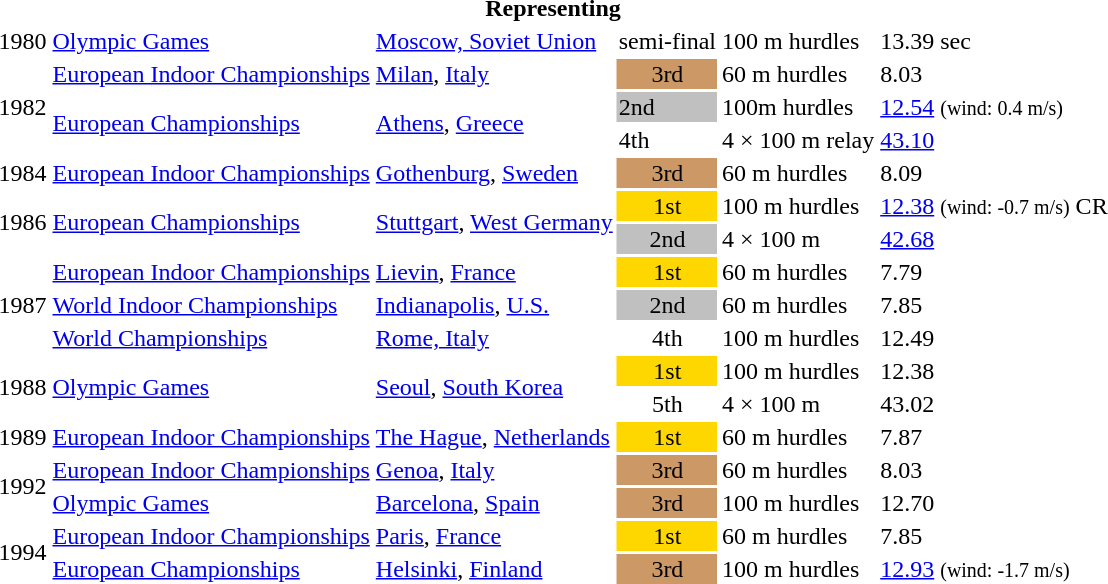<table>
<tr>
<th colspan="6">Representing </th>
</tr>
<tr>
<td>1980</td>
<td><a href='#'>Olympic Games</a></td>
<td><a href='#'>Moscow, Soviet Union</a></td>
<td>semi-final</td>
<td>100 m hurdles</td>
<td>13.39 sec</td>
</tr>
<tr>
<td rowspan=3>1982</td>
<td><a href='#'>European Indoor Championships</a></td>
<td><a href='#'>Milan</a>, <a href='#'>Italy</a></td>
<td bgcolor="CC9966" align="center">3rd</td>
<td>60 m hurdles</td>
<td>8.03</td>
</tr>
<tr>
<td rowspan=2><a href='#'>European Championships</a></td>
<td rowspan=2><a href='#'>Athens</a>, <a href='#'>Greece</a></td>
<td bgcolor=silver>2nd</td>
<td>100m hurdles</td>
<td><a href='#'>12.54</a> <small>(wind: 0.4 m/s)</small></td>
</tr>
<tr>
<td>4th</td>
<td>4 × 100 m relay</td>
<td><a href='#'>43.10</a></td>
</tr>
<tr>
<td>1984</td>
<td><a href='#'>European Indoor Championships</a></td>
<td><a href='#'>Gothenburg</a>, <a href='#'>Sweden</a></td>
<td bgcolor="CC9966" align="center">3rd</td>
<td>60 m hurdles</td>
<td>8.09</td>
</tr>
<tr>
<td rowspan=2>1986</td>
<td rowspan=2><a href='#'>European Championships</a></td>
<td rowspan=2><a href='#'>Stuttgart</a>, <a href='#'>West Germany</a></td>
<td bgcolor="gold" align="center">1st</td>
<td>100 m hurdles</td>
<td><a href='#'>12.38</a> <small>(wind: -0.7 m/s)</small> CR</td>
</tr>
<tr>
<td bgcolor="silver" align="center">2nd</td>
<td>4 × 100 m</td>
<td><a href='#'>42.68</a></td>
</tr>
<tr>
<td rowspan=3>1987</td>
<td><a href='#'>European Indoor Championships</a></td>
<td><a href='#'>Lievin</a>, <a href='#'>France</a></td>
<td bgcolor="gold" align="center">1st</td>
<td>60 m hurdles</td>
<td>7.79</td>
</tr>
<tr>
<td><a href='#'>World Indoor Championships</a></td>
<td><a href='#'>Indianapolis</a>, <a href='#'>U.S.</a></td>
<td bgcolor="silver" align="center">2nd</td>
<td>60 m hurdles</td>
<td>7.85</td>
</tr>
<tr>
<td><a href='#'>World Championships</a></td>
<td><a href='#'>Rome, Italy</a></td>
<td align="center">4th</td>
<td>100 m hurdles</td>
<td>12.49</td>
</tr>
<tr>
<td rowspan=2>1988</td>
<td rowspan=2><a href='#'>Olympic Games</a></td>
<td rowspan=2><a href='#'>Seoul</a>, <a href='#'>South Korea</a></td>
<td bgcolor="gold" align="center">1st</td>
<td>100 m hurdles</td>
<td>12.38</td>
</tr>
<tr>
<td align="center">5th</td>
<td>4 × 100 m</td>
<td>43.02</td>
</tr>
<tr>
<td>1989</td>
<td><a href='#'>European Indoor Championships</a></td>
<td><a href='#'>The Hague</a>, <a href='#'>Netherlands</a></td>
<td bgcolor="gold" align="center">1st</td>
<td>60 m hurdles</td>
<td>7.87</td>
</tr>
<tr>
<td rowspan=2>1992</td>
<td><a href='#'>European Indoor Championships</a></td>
<td><a href='#'>Genoa</a>, <a href='#'>Italy</a></td>
<td bgcolor="CC9966" align="center">3rd</td>
<td>60 m hurdles</td>
<td>8.03</td>
</tr>
<tr>
<td><a href='#'>Olympic Games</a></td>
<td><a href='#'>Barcelona</a>, <a href='#'>Spain</a></td>
<td bgcolor="CC9966" align="center">3rd</td>
<td>100 m hurdles</td>
<td>12.70</td>
</tr>
<tr>
<td rowspan=2>1994</td>
<td><a href='#'>European Indoor Championships</a></td>
<td><a href='#'>Paris</a>, <a href='#'>France</a></td>
<td bgcolor="gold" align="center">1st</td>
<td>60 m hurdles</td>
<td>7.85</td>
</tr>
<tr>
<td><a href='#'>European Championships</a></td>
<td><a href='#'>Helsinki</a>, <a href='#'>Finland</a></td>
<td bgcolor="CC9966" align="center">3rd</td>
<td>100 m hurdles</td>
<td><a href='#'>12.93</a> <small>(wind: -1.7 m/s)</small></td>
</tr>
</table>
